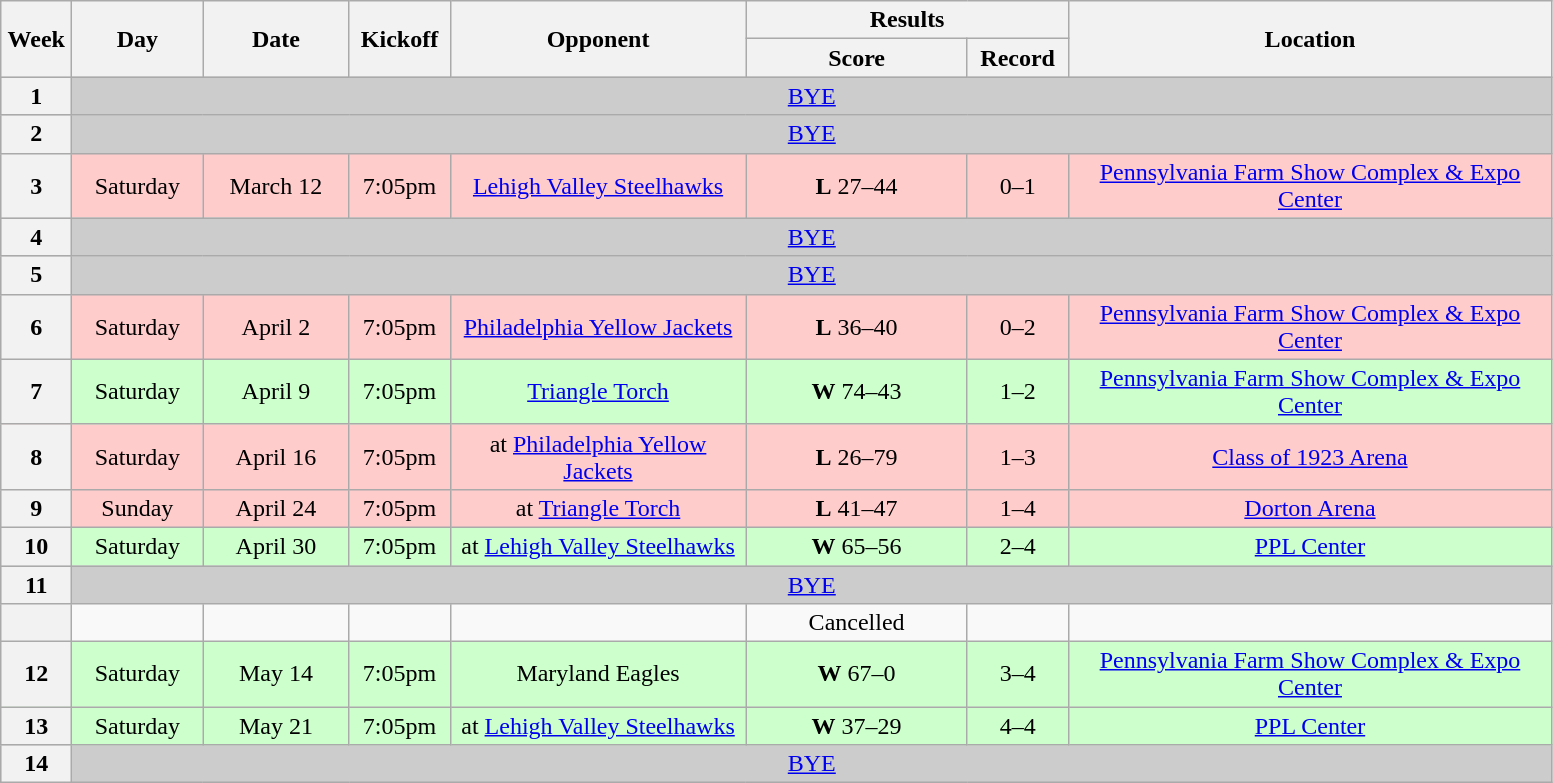<table class="wikitable">
<tr>
<th rowspan="2" width="40">Week</th>
<th rowspan="2" width="80">Day</th>
<th rowspan="2" width="90">Date</th>
<th rowspan="2" width="60">Kickoff</th>
<th rowspan="2" width="190">Opponent</th>
<th colspan="2" width="200">Results</th>
<th rowspan="2" width="315">Location</th>
</tr>
<tr>
<th width="140">Score</th>
<th width="60">Record</th>
</tr>
<tr align="center" bgcolor="#CCCCCC">
<th>1</th>
<td colSpan=7><a href='#'>BYE</a></td>
</tr>
<tr align="center" bgcolor="#CCCCCC">
<th>2</th>
<td colSpan=7><a href='#'>BYE</a></td>
</tr>
<tr align="center" bgcolor="#FFCCCC">
<th>3</th>
<td>Saturday</td>
<td>March 12</td>
<td>7:05pm</td>
<td><a href='#'>Lehigh Valley Steelhawks</a></td>
<td><strong>L</strong> 27–44</td>
<td>0–1</td>
<td><a href='#'>Pennsylvania Farm Show Complex & Expo Center</a></td>
</tr>
<tr align="center" bgcolor="#CCCCCC">
<th>4</th>
<td colSpan=7><a href='#'>BYE</a></td>
</tr>
<tr align="center" bgcolor="#CCCCCC">
<th>5</th>
<td colSpan=7><a href='#'>BYE</a></td>
</tr>
<tr align="center" bgcolor="#FFCCCC">
<th>6</th>
<td>Saturday</td>
<td>April 2</td>
<td>7:05pm</td>
<td><a href='#'>Philadelphia Yellow Jackets</a></td>
<td><strong>L</strong> 36–40</td>
<td>0–2</td>
<td><a href='#'>Pennsylvania Farm Show Complex & Expo Center</a></td>
</tr>
<tr align="center" bgcolor="#CCFFCC">
<th>7</th>
<td>Saturday</td>
<td>April 9</td>
<td>7:05pm</td>
<td><a href='#'>Triangle Torch</a></td>
<td><strong>W</strong> 74–43</td>
<td>1–2</td>
<td><a href='#'>Pennsylvania Farm Show Complex & Expo Center</a></td>
</tr>
<tr align="center" bgcolor="#FFCCCC">
<th>8</th>
<td>Saturday</td>
<td>April 16</td>
<td>7:05pm</td>
<td>at <a href='#'>Philadelphia Yellow Jackets</a></td>
<td><strong>L</strong> 26–79</td>
<td>1–3</td>
<td><a href='#'>Class of 1923 Arena</a></td>
</tr>
<tr align="center" bgcolor="#FFCCCC">
<th>9</th>
<td>Sunday</td>
<td>April 24</td>
<td>7:05pm</td>
<td>at <a href='#'>Triangle Torch</a></td>
<td><strong>L</strong> 41–47</td>
<td>1–4</td>
<td><a href='#'>Dorton Arena</a></td>
</tr>
<tr align="center" bgcolor="#CCFFCC">
<th>10</th>
<td>Saturday</td>
<td>April 30</td>
<td>7:05pm</td>
<td>at <a href='#'>Lehigh Valley Steelhawks</a></td>
<td><strong>W</strong> 65–56</td>
<td>2–4</td>
<td><a href='#'>PPL Center</a></td>
</tr>
<tr align="center" bgcolor="#CCCCCC">
<th>11</th>
<td colSpan=7><a href='#'>BYE</a></td>
</tr>
<tr align="center" >
<th></th>
<td></td>
<td></td>
<td></td>
<td></td>
<td>Cancelled</td>
<td></td>
<td></td>
</tr>
<tr align="center" bgcolor="#CCFFCC">
<th>12</th>
<td>Saturday</td>
<td>May 14</td>
<td>7:05pm</td>
<td>Maryland Eagles</td>
<td><strong>W</strong> 67–0</td>
<td>3–4</td>
<td><a href='#'>Pennsylvania Farm Show Complex & Expo Center</a></td>
</tr>
<tr align="center" bgcolor="#CCFFCC">
<th>13</th>
<td>Saturday</td>
<td>May 21</td>
<td>7:05pm</td>
<td>at <a href='#'>Lehigh Valley Steelhawks</a></td>
<td><strong>W</strong> 37–29</td>
<td>4–4</td>
<td><a href='#'>PPL Center</a></td>
</tr>
<tr align="center" bgcolor="#CCCCCC">
<th>14</th>
<td colSpan=7><a href='#'>BYE</a></td>
</tr>
</table>
